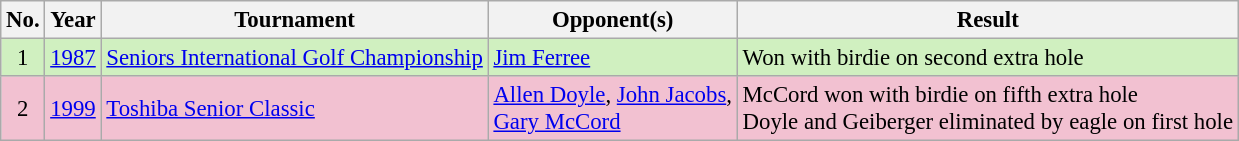<table class="wikitable" style="font-size:95%;">
<tr>
<th>No.</th>
<th>Year</th>
<th>Tournament</th>
<th>Opponent(s)</th>
<th>Result</th>
</tr>
<tr style="background:#D0F0C0;">
<td align=center>1</td>
<td><a href='#'>1987</a></td>
<td><a href='#'>Seniors International Golf Championship</a></td>
<td> <a href='#'>Jim Ferree</a></td>
<td>Won with birdie on second extra hole</td>
</tr>
<tr style="background:#F2C1D1;">
<td align=center>2</td>
<td><a href='#'>1999</a></td>
<td><a href='#'>Toshiba Senior Classic</a></td>
<td> <a href='#'>Allen Doyle</a>,  <a href='#'>John Jacobs</a>,<br> <a href='#'>Gary McCord</a></td>
<td>McCord won with birdie on fifth extra hole<br>Doyle and Geiberger eliminated by eagle on first hole</td>
</tr>
</table>
